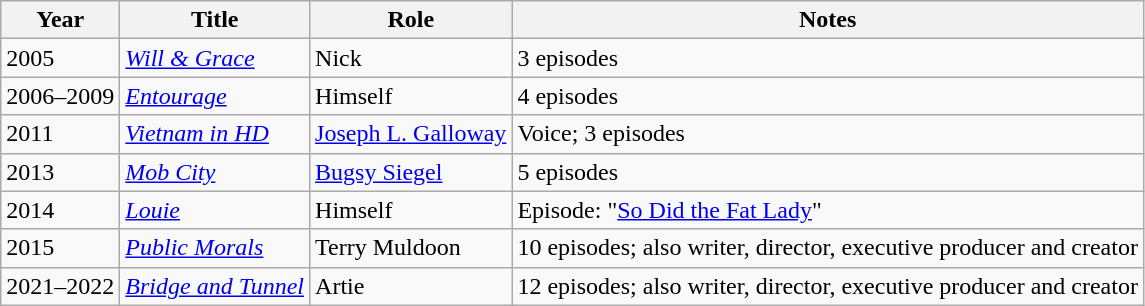<table class="wikitable sortable">
<tr>
<th>Year</th>
<th>Title</th>
<th>Role</th>
<th class=unsortable>Notes</th>
</tr>
<tr>
<td>2005</td>
<td><em><a href='#'>Will & Grace</a></em></td>
<td>Nick</td>
<td>3 episodes</td>
</tr>
<tr>
<td>2006–2009</td>
<td><em><a href='#'>Entourage</a></em></td>
<td>Himself</td>
<td>4 episodes</td>
</tr>
<tr>
<td>2011</td>
<td><em><a href='#'>Vietnam in HD</a></em></td>
<td><a href='#'>Joseph L. Galloway</a></td>
<td>Voice; 3 episodes</td>
</tr>
<tr>
<td>2013</td>
<td><em><a href='#'>Mob City</a></em></td>
<td><a href='#'>Bugsy Siegel</a></td>
<td>5 episodes</td>
</tr>
<tr>
<td>2014</td>
<td><em><a href='#'>Louie</a></em></td>
<td>Himself</td>
<td>Episode: "<a href='#'>So Did the Fat Lady</a>"</td>
</tr>
<tr>
<td>2015</td>
<td><em><a href='#'>Public Morals</a></em></td>
<td>Terry Muldoon</td>
<td>10 episodes; also writer, director, executive producer and creator</td>
</tr>
<tr>
<td>2021–2022</td>
<td><em><a href='#'>Bridge and Tunnel</a></em></td>
<td>Artie</td>
<td>12 episodes; also writer, director, executive producer and creator</td>
</tr>
</table>
